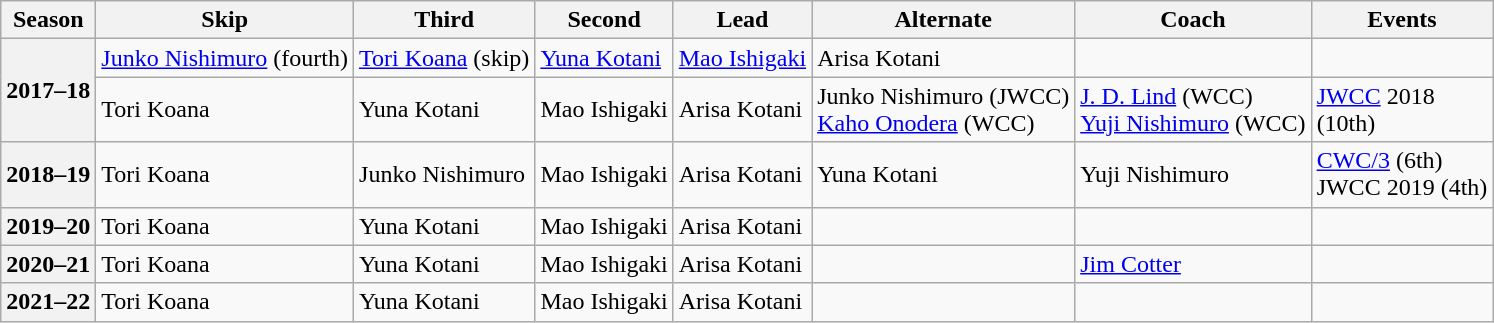<table class="wikitable">
<tr>
<th scope="col">Season</th>
<th scope="col">Skip</th>
<th scope="col">Third</th>
<th scope="col">Second</th>
<th scope="col">Lead</th>
<th scope="col">Alternate</th>
<th scope="col">Coach</th>
<th scope="col">Events</th>
</tr>
<tr>
<th scope="row" rowspan=2>2017–18</th>
<td><a href='#'>Junko Nishimuro</a> (fourth)</td>
<td><a href='#'>Tori Koana</a> (skip)</td>
<td><a href='#'>Yuna Kotani</a></td>
<td><a href='#'>Mao Ishigaki</a></td>
<td>Arisa Kotani</td>
<td></td>
<td></td>
</tr>
<tr>
<td>Tori Koana</td>
<td>Yuna Kotani</td>
<td>Mao Ishigaki</td>
<td>Arisa Kotani</td>
<td>Junko Nishimuro (JWCC)<br><a href='#'>Kaho Onodera</a> (WCC)</td>
<td><a href='#'>J. D. Lind</a> (WCC)<br><a href='#'>Yuji Nishimuro</a> (WCC)</td>
<td><a href='#'>JWCC</a> 2018 <br> (10th)</td>
</tr>
<tr>
<th scope="row">2018–19</th>
<td>Tori Koana</td>
<td>Junko Nishimuro</td>
<td>Mao Ishigaki</td>
<td>Arisa Kotani</td>
<td>Yuna Kotani</td>
<td>Yuji Nishimuro</td>
<td><a href='#'>CWC/3</a> (6th)<br>JWCC 2019 (4th)</td>
</tr>
<tr>
<th scope="row">2019–20</th>
<td>Tori Koana</td>
<td>Yuna Kotani</td>
<td>Mao Ishigaki</td>
<td>Arisa Kotani</td>
<td></td>
<td></td>
<td></td>
</tr>
<tr>
<th scope="row">2020–21</th>
<td>Tori Koana</td>
<td>Yuna Kotani</td>
<td>Mao Ishigaki</td>
<td>Arisa Kotani</td>
<td></td>
<td><a href='#'>Jim Cotter</a></td>
<td></td>
</tr>
<tr>
<th scope="row">2021–22</th>
<td>Tori Koana</td>
<td>Yuna Kotani</td>
<td>Mao Ishigaki</td>
<td>Arisa Kotani</td>
<td></td>
<td></td>
<td></td>
</tr>
</table>
